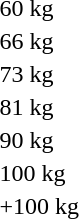<table>
<tr>
<td rowspan=2>60 kg<br></td>
<td rowspan=2></td>
<td rowspan=2></td>
<td></td>
</tr>
<tr>
<td></td>
</tr>
<tr>
<td rowspan=2>66 kg<br></td>
<td rowspan=2></td>
<td rowspan=2></td>
<td></td>
</tr>
<tr>
<td></td>
</tr>
<tr>
<td rowspan=2>73 kg<br></td>
<td rowspan=2></td>
<td rowspan=2></td>
<td></td>
</tr>
<tr>
<td></td>
</tr>
<tr>
<td rowspan=2>81 kg<br></td>
<td rowspan=2></td>
<td rowspan=2></td>
<td></td>
</tr>
<tr>
<td></td>
</tr>
<tr>
<td rowspan=2>90 kg<br></td>
<td rowspan=2></td>
<td rowspan=2></td>
<td></td>
</tr>
<tr>
<td></td>
</tr>
<tr>
<td rowspan=2>100 kg<br></td>
<td rowspan=2></td>
<td rowspan=2></td>
<td></td>
</tr>
<tr>
<td></td>
</tr>
<tr>
<td rowspan=2>+100 kg<br></td>
<td rowspan=2></td>
<td rowspan=2></td>
<td></td>
</tr>
<tr>
<td></td>
</tr>
</table>
